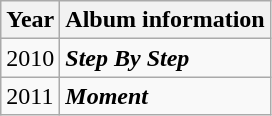<table class="wikitable">
<tr>
<th>Year</th>
<th>Album information</th>
</tr>
<tr>
<td>2010</td>
<td><strong><em>Step By Step</em></strong><br></td>
</tr>
<tr>
<td>2011</td>
<td><strong><em>Moment</em></strong><br></td>
</tr>
</table>
